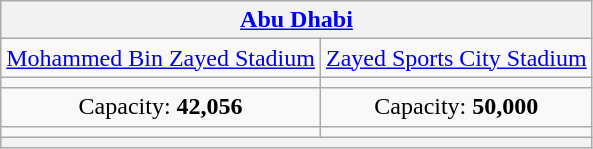<table class="wikitable" style="text-align:center">
<tr>
<th colspan="2"><a href='#'>Abu Dhabi</a></th>
</tr>
<tr>
<td><a href='#'>Mohammed Bin Zayed Stadium</a></td>
<td><a href='#'>Zayed Sports City Stadium</a></td>
</tr>
<tr>
<td><small></small></td>
<td><small></small></td>
</tr>
<tr>
<td>Capacity: <strong>42,056</strong></td>
<td>Capacity: <strong>50,000</strong></td>
</tr>
<tr>
<td></td>
<td></td>
</tr>
<tr>
<th rowspan=1 colspan=5></th>
</tr>
</table>
